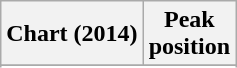<table class="wikitable sortable plainrowheaders">
<tr>
<th scope="col">Chart (2014)</th>
<th scope="col">Peak<br>position</th>
</tr>
<tr>
</tr>
<tr>
</tr>
<tr>
</tr>
<tr>
</tr>
<tr>
</tr>
<tr>
</tr>
<tr>
</tr>
<tr>
</tr>
<tr>
</tr>
<tr>
</tr>
</table>
